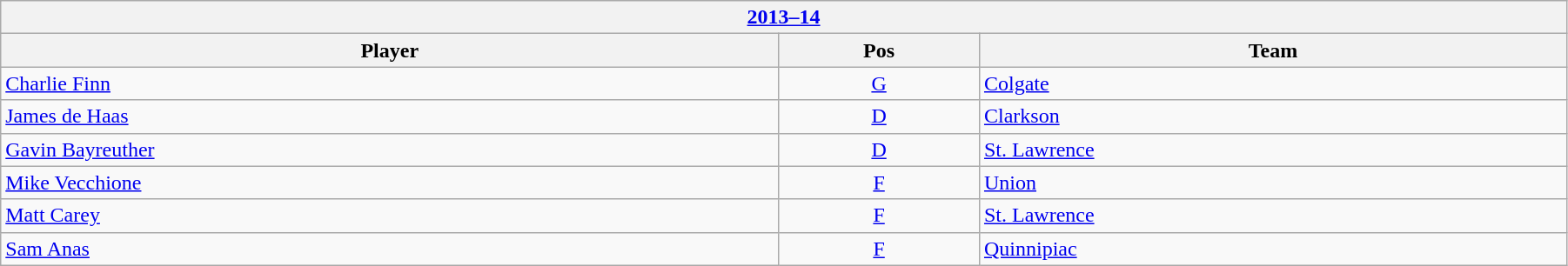<table class="wikitable" width=95%>
<tr>
<th colspan=3><a href='#'>2013–14</a></th>
</tr>
<tr>
<th>Player</th>
<th>Pos</th>
<th>Team</th>
</tr>
<tr>
<td><a href='#'>Charlie Finn</a></td>
<td align=center><a href='#'>G</a></td>
<td><a href='#'>Colgate</a></td>
</tr>
<tr>
<td><a href='#'>James de Haas</a></td>
<td align=center><a href='#'>D</a></td>
<td><a href='#'>Clarkson</a></td>
</tr>
<tr>
<td><a href='#'>Gavin Bayreuther</a></td>
<td align=center><a href='#'>D</a></td>
<td><a href='#'>St. Lawrence</a></td>
</tr>
<tr>
<td><a href='#'>Mike Vecchione</a></td>
<td align=center><a href='#'>F</a></td>
<td><a href='#'>Union</a></td>
</tr>
<tr>
<td><a href='#'>Matt Carey</a></td>
<td align=center><a href='#'>F</a></td>
<td><a href='#'>St. Lawrence</a></td>
</tr>
<tr>
<td><a href='#'>Sam Anas</a></td>
<td align=center><a href='#'>F</a></td>
<td><a href='#'>Quinnipiac</a></td>
</tr>
</table>
